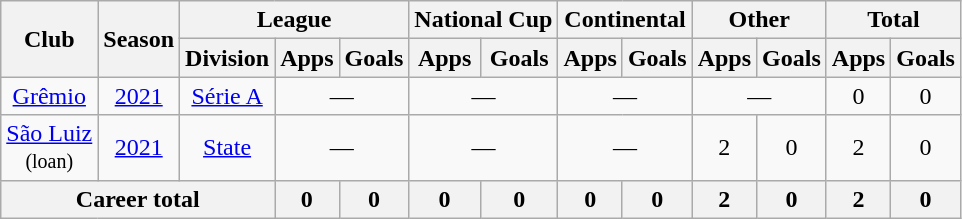<table class="wikitable" style="text-align:center">
<tr>
<th rowspan="2">Club</th>
<th rowspan="2">Season</th>
<th colspan="3">League</th>
<th colspan="2">National Cup</th>
<th colspan="2">Continental</th>
<th colspan="2">Other</th>
<th colspan="2">Total</th>
</tr>
<tr>
<th>Division</th>
<th>Apps</th>
<th>Goals</th>
<th>Apps</th>
<th>Goals</th>
<th>Apps</th>
<th>Goals</th>
<th>Apps</th>
<th>Goals</th>
<th>Apps</th>
<th>Goals</th>
</tr>
<tr>
<td><a href='#'>Grêmio</a></td>
<td><a href='#'>2021</a></td>
<td><a href='#'>Série A</a></td>
<td colspan="2">—</td>
<td colspan="2">—</td>
<td colspan="2">—</td>
<td colspan="2">—</td>
<td>0</td>
<td>0</td>
</tr>
<tr>
<td><a href='#'>São Luiz</a><br><small>(loan)</small></td>
<td><a href='#'>2021</a></td>
<td><a href='#'>State</a></td>
<td colspan="2">—</td>
<td colspan="2">—</td>
<td colspan="2">—</td>
<td>2</td>
<td>0</td>
<td>2</td>
<td>0</td>
</tr>
<tr>
<th colspan="3">Career total</th>
<th>0</th>
<th>0</th>
<th>0</th>
<th>0</th>
<th>0</th>
<th>0</th>
<th>2</th>
<th>0</th>
<th>2</th>
<th>0</th>
</tr>
</table>
